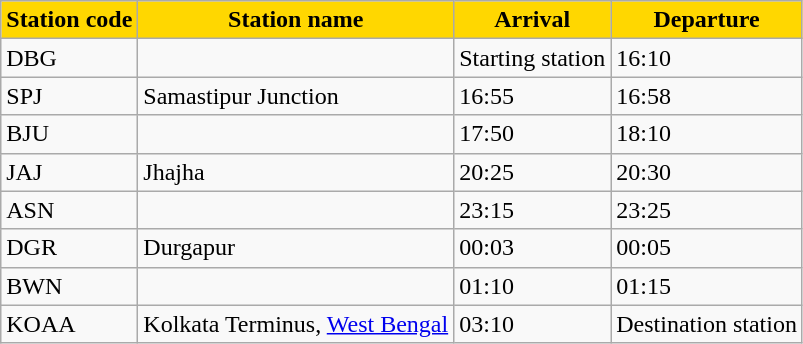<table class="wikitable">
<tr>
<th style="background:gold;">Station code</th>
<th ! style="background:gold;">Station name</th>
<th ! style="background:gold;">Arrival</th>
<th ! style="background:gold;">Departure</th>
</tr>
<tr>
<td valign="top">DBG</td>
<td valign="top"></td>
<td valign="top">Starting station</td>
<td valign="top">16:10</td>
</tr>
<tr>
<td valign="top">SPJ</td>
<td valign="top">Samastipur Junction</td>
<td valign="top">16:55</td>
<td valign="top">16:58</td>
</tr>
<tr>
<td valign="top">BJU</td>
<td valign="top"></td>
<td valign="top">17:50</td>
<td valign="top">18:10</td>
</tr>
<tr>
<td valign="top">JAJ</td>
<td valign="top">Jhajha</td>
<td valign="top">20:25</td>
<td valign="top">20:30</td>
</tr>
<tr>
<td valign="top">ASN</td>
<td valign="top"></td>
<td valign="top">23:15</td>
<td valign="top">23:25</td>
</tr>
<tr>
<td valign="top">DGR</td>
<td valign="top">Durgapur</td>
<td valign="top">00:03</td>
<td valign="top">00:05</td>
</tr>
<tr>
<td valign="top">BWN</td>
<td valign="top"></td>
<td valign="top">01:10</td>
<td valign="top">01:15</td>
</tr>
<tr>
<td valign="top">KOAA</td>
<td valign="top">Kolkata Terminus, <a href='#'>West Bengal</a></td>
<td valign="top">03:10</td>
<td valign="top">Destination station</td>
</tr>
</table>
